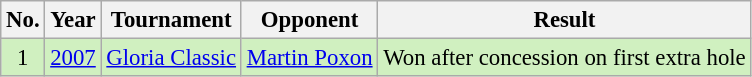<table class="wikitable" style="font-size:95%;">
<tr>
<th>No.</th>
<th>Year</th>
<th>Tournament</th>
<th>Opponent</th>
<th>Result</th>
</tr>
<tr style="background:#D0F0C0;">
<td align=center>1</td>
<td><a href='#'>2007</a></td>
<td><a href='#'>Gloria Classic</a></td>
<td> <a href='#'>Martin Poxon</a></td>
<td>Won after concession on first extra hole</td>
</tr>
</table>
